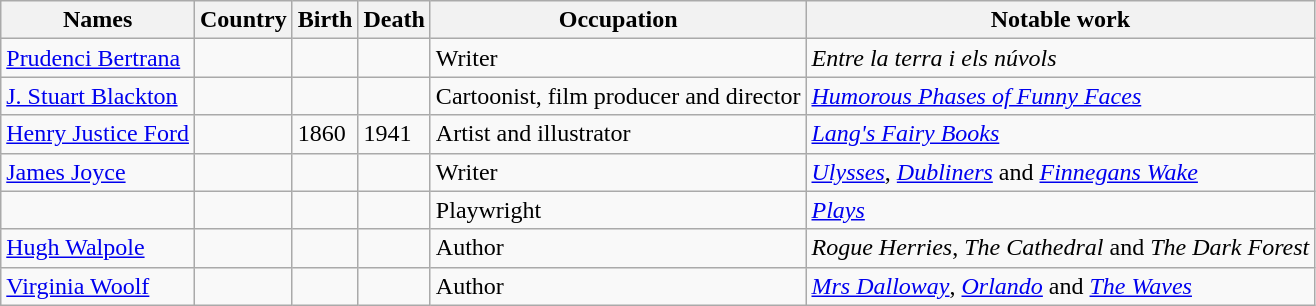<table class="wikitable sortable" border="1" style="border-spacing:0 style="width:100%">
<tr>
<th>Names</th>
<th>Country</th>
<th>Birth</th>
<th>Death</th>
<th>Occupation</th>
<th>Notable work</th>
</tr>
<tr>
<td><a href='#'>Prudenci Bertrana</a></td>
<td></td>
<td></td>
<td></td>
<td>Writer</td>
<td><em>Entre la terra i els núvols </em></td>
</tr>
<tr>
<td><a href='#'>J. Stuart Blackton</a></td>
<td><br></td>
<td></td>
<td></td>
<td>Cartoonist, film producer and director</td>
<td><em><a href='#'>Humorous Phases of Funny Faces</a></em></td>
</tr>
<tr>
<td><a href='#'>Henry Justice Ford</a></td>
<td></td>
<td>1860</td>
<td>1941</td>
<td>Artist and illustrator</td>
<td><em><a href='#'>Lang's Fairy Books</a></em></td>
</tr>
<tr>
<td><a href='#'>James Joyce</a></td>
<td></td>
<td></td>
<td></td>
<td>Writer</td>
<td><em><a href='#'>Ulysses</a></em>, <em><a href='#'>Dubliners</a></em> and <em><a href='#'>Finnegans Wake</a></em></td>
</tr>
<tr>
<td></td>
<td></td>
<td></td>
<td></td>
<td>Playwright</td>
<td><em><a href='#'>Plays</a></em></td>
</tr>
<tr>
<td><a href='#'>Hugh Walpole</a></td>
<td></td>
<td></td>
<td></td>
<td>Author</td>
<td><em>Rogue Herries</em>, <em>The Cathedral</em> and <em>The Dark Forest</em></td>
</tr>
<tr>
<td><a href='#'>Virginia Woolf</a></td>
<td></td>
<td></td>
<td></td>
<td>Author</td>
<td><em><a href='#'>Mrs Dalloway</a></em>, <em><a href='#'>Orlando</a></em> and <em><a href='#'>The Waves</a></em></td>
</tr>
</table>
